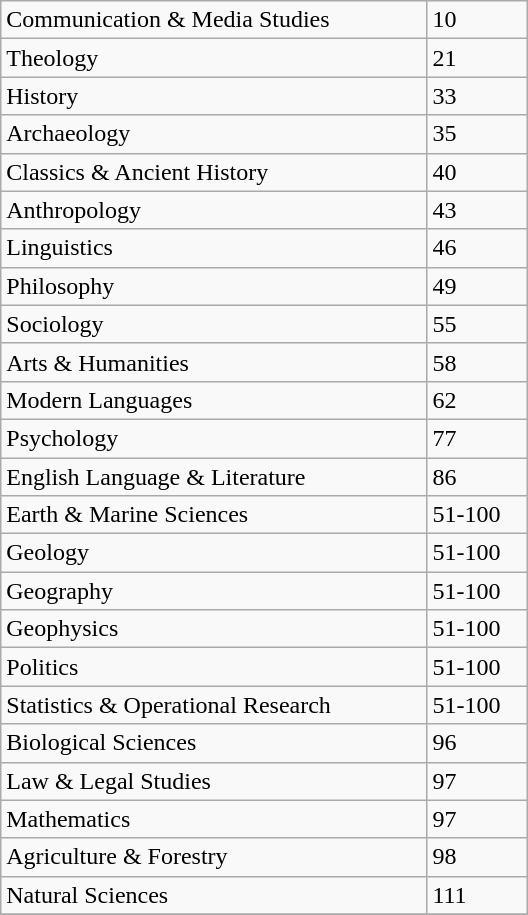<table class="wikitable floatright" style="width: 22em;">
<tr>
<td>Communication & Media Studies</td>
<td>10</td>
</tr>
<tr>
<td>Theology</td>
<td>21</td>
</tr>
<tr>
<td>History</td>
<td>33</td>
</tr>
<tr>
<td>Archaeology</td>
<td>35</td>
</tr>
<tr>
<td>Classics & Ancient History</td>
<td>40</td>
</tr>
<tr>
<td>Anthropology</td>
<td>43</td>
</tr>
<tr>
<td>Linguistics</td>
<td>46</td>
</tr>
<tr>
<td>Philosophy</td>
<td>49</td>
</tr>
<tr>
<td>Sociology</td>
<td>55</td>
</tr>
<tr>
<td>Arts & Humanities</td>
<td>58</td>
</tr>
<tr>
<td>Modern Languages</td>
<td>62</td>
</tr>
<tr>
<td>Psychology</td>
<td>77</td>
</tr>
<tr>
<td>English Language & Literature</td>
<td>86</td>
</tr>
<tr>
<td>Earth & Marine Sciences</td>
<td>51-100</td>
</tr>
<tr>
<td>Geology</td>
<td>51-100</td>
</tr>
<tr>
<td>Geography</td>
<td>51-100</td>
</tr>
<tr>
<td>Geophysics</td>
<td>51-100</td>
</tr>
<tr>
<td>Politics</td>
<td>51-100</td>
</tr>
<tr>
<td>Statistics & Operational Research</td>
<td>51-100</td>
</tr>
<tr>
<td>Biological Sciences</td>
<td>96</td>
</tr>
<tr>
<td>Law & Legal Studies</td>
<td>97</td>
</tr>
<tr>
<td>Mathematics</td>
<td>97</td>
</tr>
<tr>
<td>Agriculture & Forestry</td>
<td>98</td>
</tr>
<tr>
<td>Natural Sciences</td>
<td>111</td>
</tr>
<tr>
</tr>
</table>
